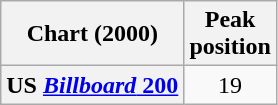<table class="wikitable sortable plainrowheaders" style="text-align:center">
<tr>
<th scope="col">Chart (2000)</th>
<th scope="col">Peak<br> position</th>
</tr>
<tr>
<th scope="row">US <a href='#'><em>Billboard</em> 200</a></th>
<td>19</td>
</tr>
</table>
